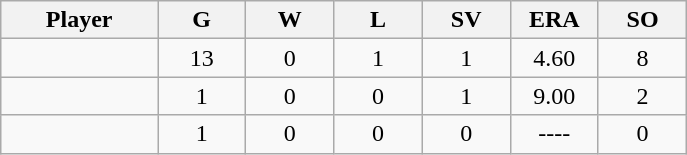<table class="wikitable sortable">
<tr>
<th bgcolor="#DDDDFF" width="16%">Player</th>
<th bgcolor="#DDDDFF" width="9%">G</th>
<th bgcolor="#DDDDFF" width="9%">W</th>
<th bgcolor="#DDDDFF" width="9%">L</th>
<th bgcolor="#DDDDFF" width="9%">SV</th>
<th bgcolor="#DDDDFF" width="9%">ERA</th>
<th bgcolor="#DDDDFF" width="9%">SO</th>
</tr>
<tr align="center">
<td></td>
<td>13</td>
<td>0</td>
<td>1</td>
<td>1</td>
<td>4.60</td>
<td>8</td>
</tr>
<tr align="center">
<td></td>
<td>1</td>
<td>0</td>
<td>0</td>
<td>1</td>
<td>9.00</td>
<td>2</td>
</tr>
<tr align="center">
<td></td>
<td>1</td>
<td>0</td>
<td>0</td>
<td>0</td>
<td>----</td>
<td>0</td>
</tr>
</table>
